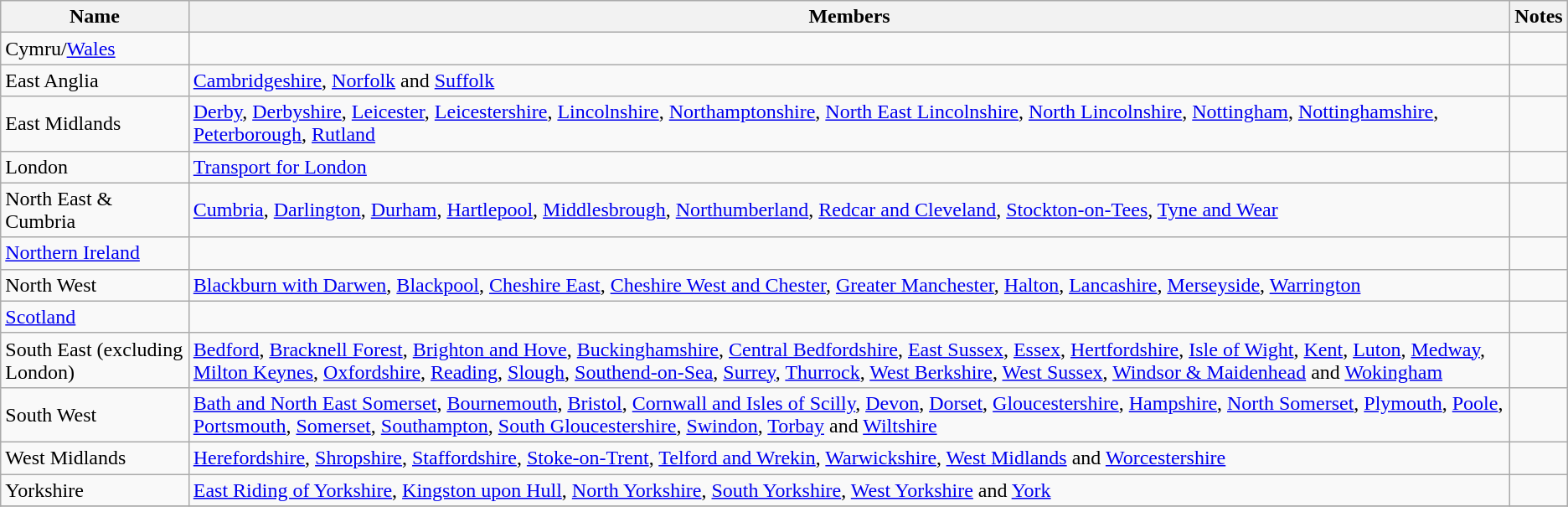<table class="wikitable unsortable">
<tr>
<th>Name</th>
<th>Members</th>
<th>Notes</th>
</tr>
<tr>
<td>Cymru/<a href='#'>Wales</a></td>
<td></td>
<td></td>
</tr>
<tr>
<td>East Anglia</td>
<td><a href='#'>Cambridgeshire</a>, <a href='#'>Norfolk</a> and <a href='#'>Suffolk</a></td>
<td></td>
</tr>
<tr>
<td>East Midlands</td>
<td><a href='#'>Derby</a>, <a href='#'>Derbyshire</a>, <a href='#'>Leicester</a>, <a href='#'>Leicestershire</a>, <a href='#'>Lincolnshire</a>, <a href='#'>Northamptonshire</a>, <a href='#'>North East Lincolnshire</a>, <a href='#'>North Lincolnshire</a>, <a href='#'>Nottingham</a>, <a href='#'>Nottinghamshire</a>, <a href='#'>Peterborough</a>, <a href='#'>Rutland</a></td>
<td></td>
</tr>
<tr>
<td>London</td>
<td><a href='#'>Transport for London</a></td>
<td></td>
</tr>
<tr>
<td>North East & Cumbria</td>
<td><a href='#'>Cumbria</a>, <a href='#'>Darlington</a>, <a href='#'>Durham</a>, <a href='#'>Hartlepool</a>, <a href='#'>Middlesbrough</a>, <a href='#'>Northumberland</a>, <a href='#'>Redcar and Cleveland</a>, <a href='#'>Stockton-on-Tees</a>, <a href='#'>Tyne and Wear</a></td>
<td></td>
</tr>
<tr>
<td><a href='#'>Northern Ireland</a></td>
<td></td>
<td></td>
</tr>
<tr>
<td>North West</td>
<td><a href='#'>Blackburn with Darwen</a>, <a href='#'>Blackpool</a>, <a href='#'>Cheshire East</a>, <a href='#'>Cheshire West and Chester</a>, <a href='#'>Greater Manchester</a>, <a href='#'>Halton</a>, <a href='#'>Lancashire</a>, <a href='#'>Merseyside</a>, <a href='#'>Warrington</a></td>
<td></td>
</tr>
<tr>
<td><a href='#'>Scotland</a></td>
<td></td>
<td></td>
</tr>
<tr>
<td>South East (excluding London)</td>
<td><a href='#'>Bedford</a>, <a href='#'>Bracknell Forest</a>, <a href='#'>Brighton and Hove</a>, <a href='#'>Buckinghamshire</a>, <a href='#'>Central Bedfordshire</a>, <a href='#'>East Sussex</a>, <a href='#'>Essex</a>, <a href='#'>Hertfordshire</a>, <a href='#'>Isle of Wight</a>, <a href='#'>Kent</a>, <a href='#'>Luton</a>, <a href='#'>Medway</a>, <a href='#'>Milton Keynes</a>, <a href='#'>Oxfordshire</a>, <a href='#'>Reading</a>, <a href='#'>Slough</a>, <a href='#'>Southend-on-Sea</a>, <a href='#'>Surrey</a>, <a href='#'>Thurrock</a>,  <a href='#'>West Berkshire</a>,  <a href='#'>West Sussex</a>,  <a href='#'>Windsor & Maidenhead</a> and <a href='#'>Wokingham</a></td>
<td></td>
</tr>
<tr>
<td>South West</td>
<td><a href='#'>Bath and North East Somerset</a>, <a href='#'>Bournemouth</a>, <a href='#'>Bristol</a>, <a href='#'>Cornwall and Isles of Scilly</a>, <a href='#'>Devon</a>, <a href='#'>Dorset</a>, <a href='#'>Gloucestershire</a>, <a href='#'>Hampshire</a>, <a href='#'>North Somerset</a>, <a href='#'>Plymouth</a>, <a href='#'>Poole</a>, <a href='#'>Portsmouth</a>, <a href='#'>Somerset</a>, <a href='#'>Southampton</a>, <a href='#'>South Gloucestershire</a>, <a href='#'>Swindon</a>, <a href='#'>Torbay</a> and <a href='#'>Wiltshire</a></td>
<td></td>
</tr>
<tr>
<td>West Midlands</td>
<td><a href='#'>Herefordshire</a>, <a href='#'>Shropshire</a>, <a href='#'>Staffordshire</a>, <a href='#'>Stoke-on-Trent</a>, <a href='#'>Telford and Wrekin</a>, <a href='#'>Warwickshire</a>, <a href='#'>West Midlands</a> and <a href='#'>Worcestershire</a></td>
<td></td>
</tr>
<tr>
<td>Yorkshire</td>
<td><a href='#'>East Riding of Yorkshire</a>, <a href='#'>Kingston upon Hull</a>, <a href='#'>North Yorkshire</a>, <a href='#'>South Yorkshire</a>, <a href='#'>West Yorkshire</a> and <a href='#'>York</a></td>
<td></td>
</tr>
<tr>
</tr>
</table>
